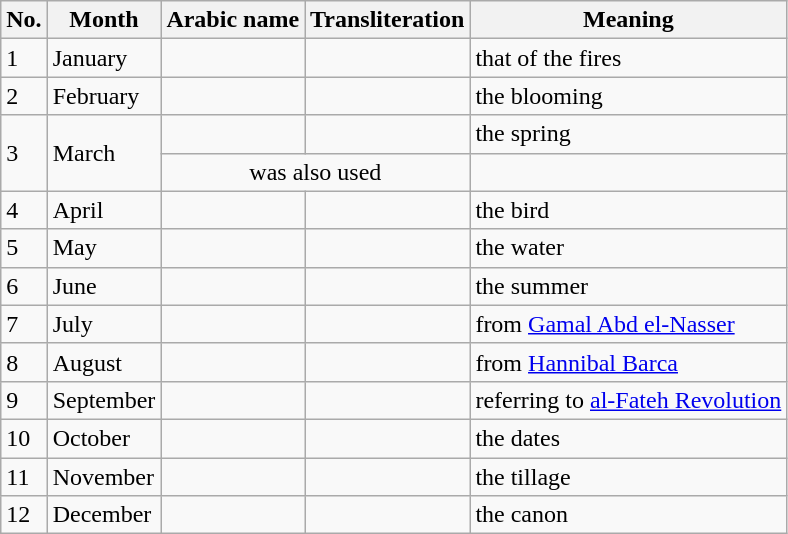<table class="wikitable">
<tr>
<th>No.</th>
<th>Month</th>
<th>Arabic name</th>
<th>Transliteration</th>
<th>Meaning</th>
</tr>
<tr>
<td>1</td>
<td>January</td>
<td style="direction:rtl;"></td>
<td></td>
<td>that of the fires</td>
</tr>
<tr>
<td>2</td>
<td>February</td>
<td style="direction:rtl;"></td>
<td></td>
<td>the blooming</td>
</tr>
<tr>
<td rowspan="2">3</td>
<td rowspan="2">March</td>
<td style="direction:rtl;"></td>
<td></td>
<td>the spring</td>
</tr>
<tr>
<td colspan="2" style="text-align:center;"><em></em> was also used</td>
<td></td>
</tr>
<tr>
<td>4</td>
<td>April</td>
<td style="direction:rtl;"></td>
<td></td>
<td>the bird</td>
</tr>
<tr>
<td>5</td>
<td>May</td>
<td style="direction:rtl;"></td>
<td></td>
<td>the water</td>
</tr>
<tr>
<td>6</td>
<td>June</td>
<td style="direction:rtl;"></td>
<td></td>
<td>the summer</td>
</tr>
<tr>
<td>7</td>
<td>July</td>
<td style="direction:rtl;"></td>
<td></td>
<td>from <a href='#'>Gamal Abd el-Nasser</a></td>
</tr>
<tr>
<td>8</td>
<td>August</td>
<td style="direction:rtl;"></td>
<td></td>
<td>from <a href='#'>Hannibal Barca</a></td>
</tr>
<tr>
<td>9</td>
<td>September</td>
<td style="direction:rtl;"></td>
<td></td>
<td>referring to <a href='#'>al-Fateh Revolution</a></td>
</tr>
<tr>
<td>10</td>
<td>October</td>
<td style="direction:rtl;"></td>
<td></td>
<td>the dates</td>
</tr>
<tr>
<td>11</td>
<td>November</td>
<td style="direction:rtl;"></td>
<td></td>
<td>the tillage</td>
</tr>
<tr>
<td>12</td>
<td>December</td>
<td style="direction:rtl;"></td>
<td></td>
<td>the canon</td>
</tr>
</table>
